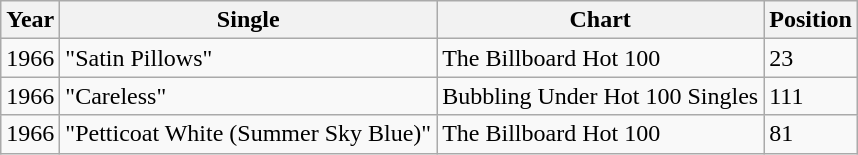<table class="wikitable">
<tr>
<th align="left">Year</th>
<th align="left">Single</th>
<th align="left">Chart</th>
<th align="left">Position</th>
</tr>
<tr>
<td align="left">1966</td>
<td align="left">"Satin Pillows"</td>
<td align="left">The Billboard Hot 100</td>
<td align="left">23</td>
</tr>
<tr>
<td align="left">1966</td>
<td align="left">"Careless"</td>
<td align="left">Bubbling Under Hot 100 Singles</td>
<td align="left">111</td>
</tr>
<tr>
<td align="left">1966</td>
<td align="left">"Petticoat White (Summer Sky Blue)"</td>
<td align="left">The Billboard Hot 100</td>
<td align="left">81</td>
</tr>
</table>
